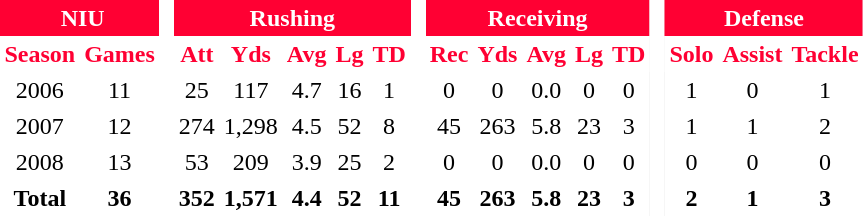<table BORDER="0" CELLPADDING="3" CELLSPACING="0" ID="Table3" border="2">
<tr ALIGN="center" bgcolor="#e0e0e0">
<th ALIGN="center" colspan="2" style="background-color: #ff0033; color:white"> NIU</th>
<th ALIGN="center" rowspan="99" bgcolor="white"> </th>
<th ALIGN="center" colspan="5" style="background-color: #ff0033; color:white">Rushing</th>
<th ALIGN="center" rowspan="99" bgcolor="white"> </th>
<th ALIGN="center" colspan="5" style="background-color: #ff0033; color:white">Receiving</th>
<th ALIGN="center" rowspan="99" bgcolor="white"> </th>
<th ALIGN="center" colspan="3" style="background-color: #ff0033; color:white">Defense</th>
</tr>
<tr ALIGN="center" style="background-color:white; color:#ff0033">
<th ALIGN="center">Season</th>
<th ALIGN="center">Games</th>
<th ALIGN="center">Att</th>
<th ALIGN="center">Yds</th>
<th ALIGN="center">Avg</th>
<th ALIGN="center">Lg</th>
<th ALIGN="center">TD</th>
<th ALIGN="center">Rec</th>
<th ALIGN="center">Yds</th>
<th ALIGN="center">Avg</th>
<th ALIGN="center">Lg</th>
<th ALIGN="center">TD</th>
<th ALIGN="center">Solo</th>
<th ALIGN="center">Assist</th>
<th ALIGN="center">Tackle</th>
</tr>
<tr ALIGN="center">
<td ALIGN="center">2006</td>
<td ALIGN="center">11</td>
<td ALIGN="center">25</td>
<td ALIGN="center">117</td>
<td ALIGN="center">4.7</td>
<td ALIGN="center">16</td>
<td ALIGN="center">1</td>
<td ALIGN="center">0</td>
<td ALIGN="center">0</td>
<td ALIGN="center">0.0</td>
<td ALIGN="center">0</td>
<td ALIGN="center">0</td>
<td ALIGN="center">1</td>
<td ALIGN="center">0</td>
<td ALIGN="center">1</td>
</tr>
<tr ALIGN="center">
<td ALIGN="center">2007</td>
<td ALIGN="center">12</td>
<td ALIGN="center">274</td>
<td ALIGN="center">1,298</td>
<td ALIGN="center">4.5</td>
<td ALIGN="center">52</td>
<td ALIGN="center">8</td>
<td ALIGN="center">45</td>
<td ALIGN="center">263</td>
<td ALIGN="center">5.8</td>
<td ALIGN="center">23</td>
<td ALIGN="center">3</td>
<td ALIGN="center">1</td>
<td ALIGN="center">1</td>
<td ALIGN="center">2</td>
</tr>
<tr ALIGN="center">
<td ALIGN="center">2008</td>
<td ALIGN="center">13</td>
<td ALIGN="center">53</td>
<td ALIGN="center">209</td>
<td ALIGN="center">3.9</td>
<td ALIGN="center">25</td>
<td ALIGN="center">2</td>
<td ALIGN="center">0</td>
<td ALIGN="center">0</td>
<td ALIGN="center">0.0</td>
<td ALIGN="center">0</td>
<td ALIGN="center">0</td>
<td ALIGN="center">0</td>
<td ALIGN="center">0</td>
<td ALIGN="center">0</td>
</tr>
<tr ALIGN="center" bgcolor="#f0f0f0">
</tr>
<tr ALIGN="center">
<th ALIGN="center">Total</th>
<th ALIGN="center">36</th>
<th ALIGN="center">352</th>
<th ALIGN="center">1,571</th>
<th ALIGN="center">4.4</th>
<th ALIGN="center">52</th>
<th ALIGN="center">11</th>
<th ALIGN="center">45</th>
<th ALIGN="center">263</th>
<th ALIGN="center">5.8</th>
<th ALIGN="center">23</th>
<th ALIGN="center">3</th>
<th ALIGN="center">2</th>
<th ALIGN="center">1</th>
<th ALIGN="center">3</th>
</tr>
<tr ALIGN="center" bgcolor="#f0f0f0">
</tr>
</table>
